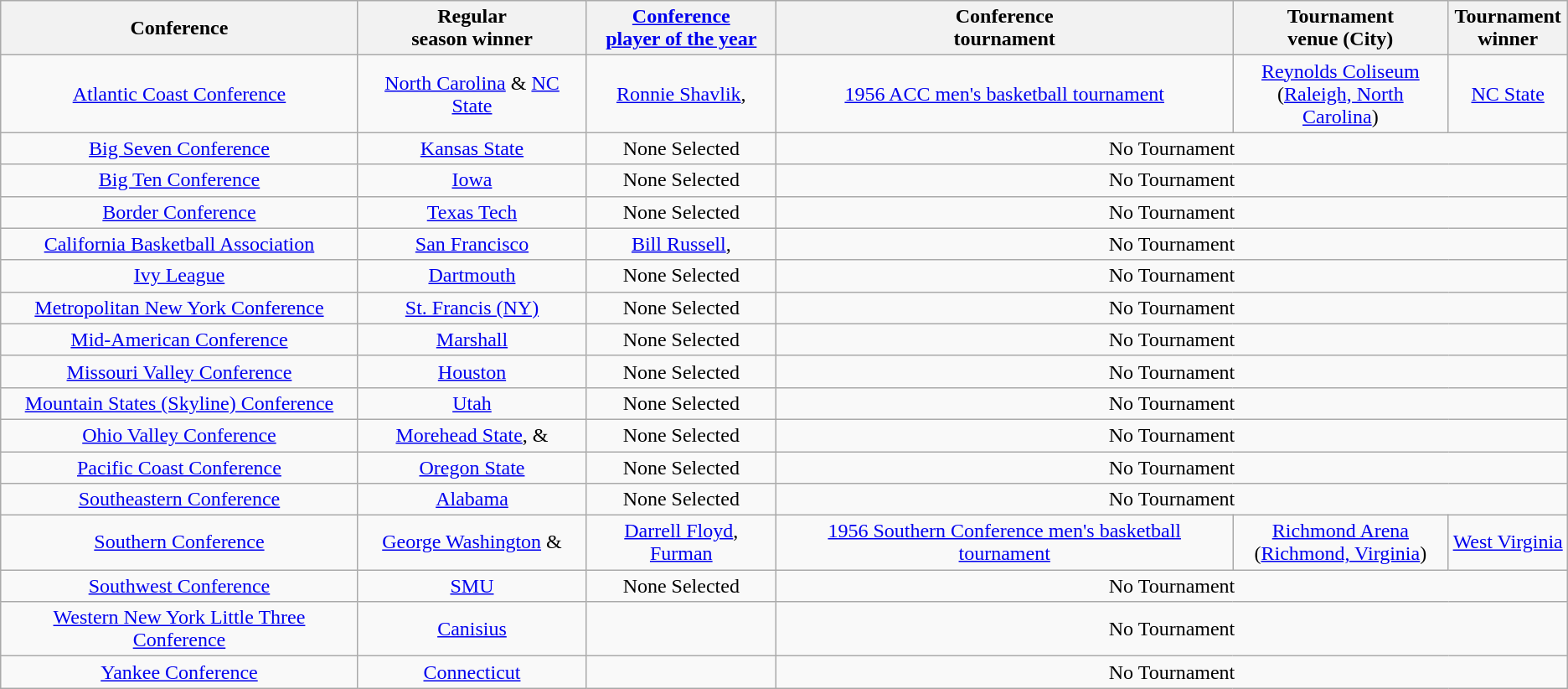<table class="wikitable" style="text-align:center;">
<tr>
<th>Conference</th>
<th>Regular <br> season winner</th>
<th><a href='#'>Conference <br> player of the year</a></th>
<th>Conference <br> tournament</th>
<th>Tournament <br> venue (City)</th>
<th>Tournament <br> winner</th>
</tr>
<tr>
<td><a href='#'>Atlantic Coast Conference</a></td>
<td><a href='#'>North Carolina</a> & <a href='#'>NC State</a></td>
<td><a href='#'>Ronnie Shavlik</a>, </td>
<td><a href='#'>1956 ACC men's basketball tournament</a></td>
<td><a href='#'>Reynolds Coliseum</a><br>(<a href='#'>Raleigh, North Carolina</a>)</td>
<td><a href='#'>NC State</a></td>
</tr>
<tr>
<td><a href='#'>Big Seven Conference</a></td>
<td><a href='#'>Kansas State</a></td>
<td>None Selected</td>
<td colspan=3>No Tournament</td>
</tr>
<tr>
<td><a href='#'>Big Ten Conference</a></td>
<td><a href='#'>Iowa</a></td>
<td>None Selected</td>
<td colspan=3>No Tournament</td>
</tr>
<tr>
<td><a href='#'>Border Conference</a></td>
<td><a href='#'>Texas Tech</a></td>
<td>None Selected</td>
<td colspan=3>No Tournament</td>
</tr>
<tr>
<td><a href='#'>California Basketball Association</a></td>
<td><a href='#'>San Francisco</a></td>
<td><a href='#'>Bill Russell</a>, </td>
<td colspan=3>No Tournament</td>
</tr>
<tr>
<td><a href='#'>Ivy League</a></td>
<td><a href='#'>Dartmouth</a></td>
<td>None Selected</td>
<td colspan=3>No Tournament</td>
</tr>
<tr>
<td><a href='#'>Metropolitan New York Conference</a></td>
<td><a href='#'>St. Francis (NY)</a></td>
<td>None Selected</td>
<td colspan=3>No Tournament</td>
</tr>
<tr>
<td><a href='#'>Mid-American Conference</a></td>
<td><a href='#'>Marshall</a></td>
<td>None Selected</td>
<td colspan=3>No Tournament</td>
</tr>
<tr>
<td><a href='#'>Missouri Valley Conference</a></td>
<td><a href='#'>Houston</a></td>
<td>None Selected</td>
<td colspan=3>No Tournament</td>
</tr>
<tr>
<td><a href='#'>Mountain States (Skyline) Conference</a></td>
<td><a href='#'>Utah</a></td>
<td>None Selected</td>
<td colspan=3>No Tournament</td>
</tr>
<tr>
<td><a href='#'>Ohio Valley Conference</a></td>
<td><a href='#'>Morehead State</a>,  & </td>
<td>None Selected</td>
<td colspan=3>No Tournament</td>
</tr>
<tr>
<td><a href='#'>Pacific Coast Conference</a></td>
<td><a href='#'>Oregon State</a></td>
<td>None Selected</td>
<td colspan=3>No Tournament</td>
</tr>
<tr>
<td><a href='#'>Southeastern Conference</a></td>
<td><a href='#'>Alabama</a></td>
<td>None Selected</td>
<td colspan=3>No Tournament</td>
</tr>
<tr>
<td><a href='#'>Southern Conference</a></td>
<td><a href='#'>George Washington</a> & </td>
<td><a href='#'>Darrell Floyd</a>, <a href='#'>Furman</a></td>
<td><a href='#'>1956 Southern Conference men's basketball tournament</a></td>
<td><a href='#'>Richmond Arena</a><br>(<a href='#'>Richmond, Virginia</a>)</td>
<td><a href='#'>West Virginia</a></td>
</tr>
<tr>
<td><a href='#'>Southwest Conference</a></td>
<td><a href='#'>SMU</a></td>
<td>None Selected</td>
<td colspan=3>No Tournament</td>
</tr>
<tr>
<td><a href='#'>Western New York Little Three Conference</a></td>
<td><a href='#'>Canisius</a></td>
<td></td>
<td colspan=3>No Tournament</td>
</tr>
<tr>
<td><a href='#'>Yankee Conference</a></td>
<td><a href='#'>Connecticut</a></td>
<td></td>
<td colspan=3>No Tournament</td>
</tr>
</table>
